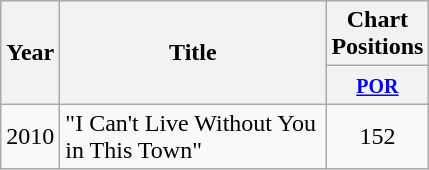<table class="wikitable">
<tr>
<th bgcolor="lightsteelblue" width="25" rowspan="2">Year</th>
<th bgcolor="lightsteelblue" width="170" rowspan="2">Title</th>
<th bgcolor="lightsteelblue" colspan="1">Chart Positions</th>
</tr>
<tr bgcolor="#efefef">
<th bgcolor="#e2e2e2" width="40"><small><a href='#'>POR</a></small></th>
</tr>
<tr>
<td>2010</td>
<td>"I Can't Live Without You in This Town"</td>
<td align="center">152</td>
</tr>
</table>
